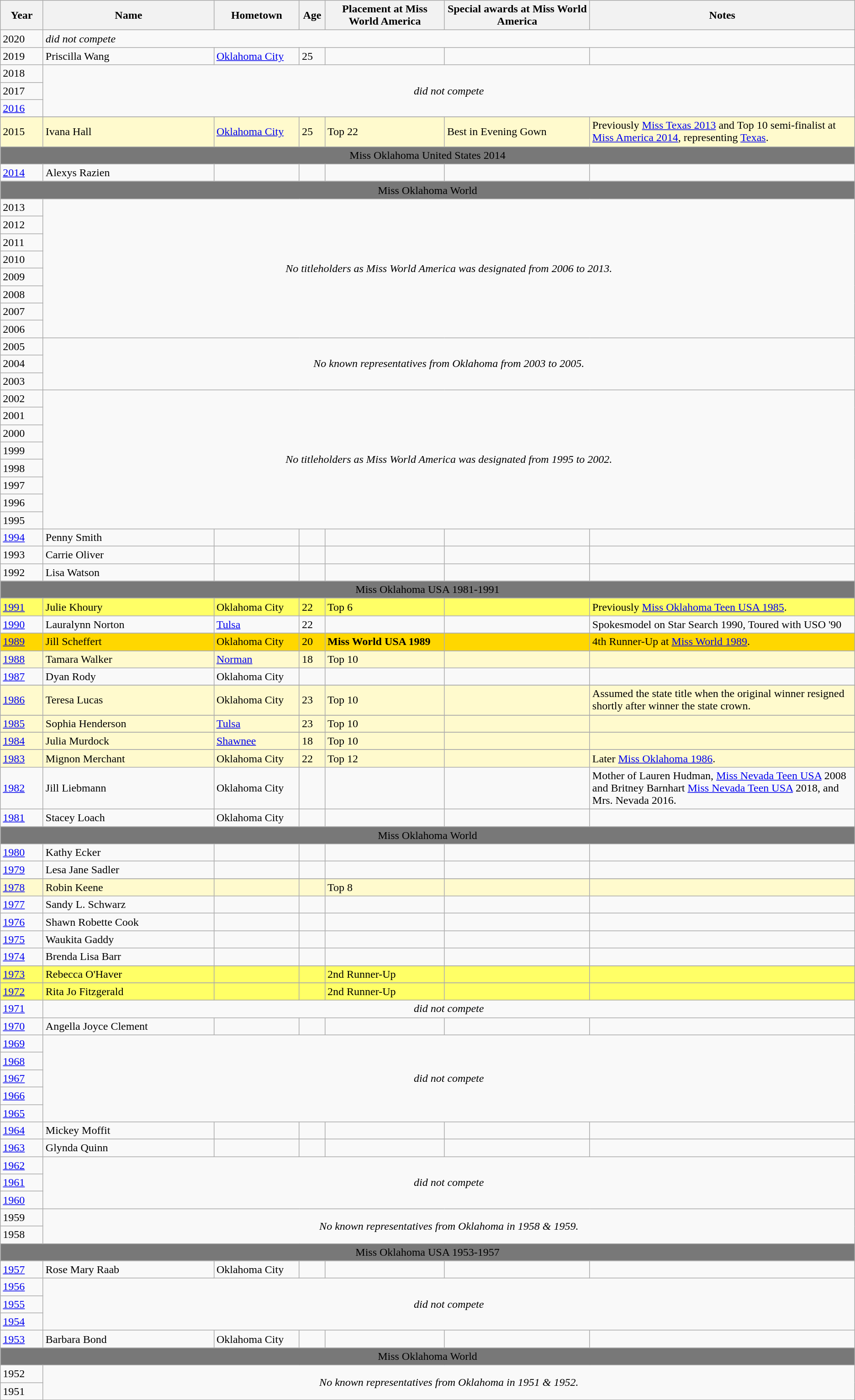<table class="wikitable">
<tr>
<th width=5%>Year</th>
<th width=20%>Name</th>
<th width=10%>Hometown</th>
<th width=3%>Age<br></th>
<th width=14%>Placement at Miss World America</th>
<th width=17%>Special awards at Miss World America</th>
<th width=31%>Notes</th>
</tr>
<tr>
<td>2020</td>
<td colspan="6"><em>did not compete</em></td>
</tr>
<tr>
<td>2019</td>
<td>Priscilla Wang</td>
<td><a href='#'>Oklahoma City</a></td>
<td>25</td>
<td></td>
<td></td>
<td></td>
</tr>
<tr>
<td>2018</td>
<td rowspan=3 colspan=6 align=center><em>did not compete</em></td>
</tr>
<tr>
<td>2017</td>
</tr>
<tr>
<td><a href='#'>2016</a></td>
</tr>
<tr>
</tr>
<tr style="background-color:#FFFACD;">
<td>2015</td>
<td>Ivana Hall</td>
<td><a href='#'>Oklahoma City</a></td>
<td>25</td>
<td>Top 22</td>
<td>Best in Evening Gown</td>
<td>Previously <a href='#'>Miss Texas 2013</a> and Top 10 semi-finalist at <a href='#'>Miss America 2014</a>, representing <a href='#'>Texas</a>.</td>
</tr>
<tr bgcolor="#787878" align="center">
<td colspan="7"><span>Miss Oklahoma United States 2014</span></td>
</tr>
<tr>
<td><a href='#'>2014</a></td>
<td>Alexys Razien</td>
<td></td>
<td></td>
<td></td>
<td></td>
<td></td>
</tr>
<tr bgcolor="#787878" align="center">
<td colspan="7"><span>Miss Oklahoma World</span></td>
</tr>
<tr>
<td>2013</td>
<td rowspan=8 colspan=6 align=center><em>No titleholders as Miss World America was designated from 2006 to 2013.</em></td>
</tr>
<tr>
<td>2012</td>
</tr>
<tr>
<td>2011</td>
</tr>
<tr>
<td>2010</td>
</tr>
<tr>
<td>2009</td>
</tr>
<tr>
<td>2008</td>
</tr>
<tr>
<td>2007</td>
</tr>
<tr>
<td>2006</td>
</tr>
<tr>
<td>2005</td>
<td rowspan=3 colspan=6 align=center><em>No known representatives from Oklahoma from 2003 to 2005.</em></td>
</tr>
<tr>
<td>2004</td>
</tr>
<tr>
<td>2003</td>
</tr>
<tr>
<td>2002</td>
<td rowspan=8 colspan=6 align=center><em>No titleholders as Miss World America was designated from 1995 to 2002.</em></td>
</tr>
<tr>
<td>2001</td>
</tr>
<tr>
<td>2000</td>
</tr>
<tr>
<td>1999</td>
</tr>
<tr>
<td>1998</td>
</tr>
<tr>
<td>1997</td>
</tr>
<tr>
<td>1996</td>
</tr>
<tr>
<td>1995</td>
</tr>
<tr>
<td><a href='#'>1994</a></td>
<td>Penny Smith</td>
<td></td>
<td></td>
<td></td>
<td></td>
<td></td>
</tr>
<tr>
<td>1993</td>
<td>Carrie Oliver</td>
<td></td>
<td></td>
<td></td>
<td></td>
<td></td>
</tr>
<tr>
<td>1992</td>
<td>Lisa Watson</td>
<td></td>
<td></td>
<td></td>
<td></td>
<td></td>
</tr>
<tr bgcolor="#787878" align="center">
<td colspan="7"><span>Miss Oklahoma USA 1981-1991</span></td>
</tr>
<tr>
</tr>
<tr style="background-color:#FFFF66;">
<td><a href='#'>1991</a></td>
<td>Julie Khoury</td>
<td>Oklahoma City</td>
<td>22</td>
<td>Top 6</td>
<td></td>
<td>Previously <a href='#'>Miss Oklahoma Teen USA 1985</a>.</td>
</tr>
<tr>
<td><a href='#'>1990</a></td>
<td>Lauralynn Norton</td>
<td><a href='#'>Tulsa</a></td>
<td>22</td>
<td></td>
<td></td>
<td>Spokesmodel on Star Search 1990, Toured with USO '90</td>
</tr>
<tr>
</tr>
<tr style="background-color:GOLD;">
<td><a href='#'>1989</a></td>
<td>Jill Scheffert</td>
<td>Oklahoma City</td>
<td>20</td>
<td><strong>Miss World USA 1989</strong></td>
<td></td>
<td>4th Runner-Up at <a href='#'>Miss World 1989</a>.</td>
</tr>
<tr>
</tr>
<tr style="background-color:#FFFACD;">
<td><a href='#'>1988</a></td>
<td>Tamara Walker</td>
<td><a href='#'>Norman</a></td>
<td>18</td>
<td>Top 10</td>
<td></td>
<td></td>
</tr>
<tr>
<td><a href='#'>1987</a></td>
<td>Dyan Rody</td>
<td>Oklahoma City</td>
<td></td>
<td></td>
<td></td>
<td></td>
</tr>
<tr>
</tr>
<tr style="background-color:#FFFACD;">
<td><a href='#'>1986</a></td>
<td>Teresa Lucas</td>
<td>Oklahoma City</td>
<td>23</td>
<td>Top 10</td>
<td></td>
<td>Assumed the state title when the original winner resigned shortly after winner the state crown.</td>
</tr>
<tr>
</tr>
<tr style="background-color:#FFFACD;">
<td><a href='#'>1985</a></td>
<td>Sophia Henderson</td>
<td><a href='#'>Tulsa</a></td>
<td>23</td>
<td>Top 10</td>
<td></td>
<td></td>
</tr>
<tr>
</tr>
<tr style="background-color:#FFFACD;">
<td><a href='#'>1984</a></td>
<td>Julia Murdock</td>
<td><a href='#'>Shawnee</a></td>
<td>18</td>
<td>Top 10</td>
<td></td>
<td></td>
</tr>
<tr>
</tr>
<tr style="background-color:#FFFACD;">
<td><a href='#'>1983</a></td>
<td>Mignon Merchant</td>
<td>Oklahoma City</td>
<td>22</td>
<td>Top 12</td>
<td></td>
<td>Later <a href='#'>Miss Oklahoma 1986</a>.</td>
</tr>
<tr>
<td><a href='#'>1982</a></td>
<td>Jill Liebmann</td>
<td>Oklahoma City</td>
<td></td>
<td></td>
<td></td>
<td>Mother of Lauren Hudman, <a href='#'>Miss Nevada Teen USA</a> 2008 and Britney Barnhart <a href='#'>Miss Nevada Teen USA</a> 2018, and Mrs. Nevada 2016.</td>
</tr>
<tr>
<td><a href='#'>1981</a></td>
<td>Stacey Loach</td>
<td>Oklahoma City</td>
<td></td>
<td></td>
<td></td>
<td></td>
</tr>
<tr bgcolor="#787878" align="center">
<td colspan="7"><span>Miss Oklahoma World</span></td>
</tr>
<tr>
<td><a href='#'>1980</a></td>
<td>Kathy Ecker</td>
<td></td>
<td></td>
<td></td>
<td></td>
<td></td>
</tr>
<tr>
<td><a href='#'>1979</a></td>
<td>Lesa Jane Sadler</td>
<td></td>
<td></td>
<td></td>
<td></td>
<td></td>
</tr>
<tr>
</tr>
<tr style="background-color:#FFFACD;">
<td><a href='#'>1978</a></td>
<td>Robin Keene</td>
<td></td>
<td></td>
<td>Top 8</td>
<td></td>
<td></td>
</tr>
<tr>
<td><a href='#'>1977</a></td>
<td>Sandy L. Schwarz</td>
<td></td>
<td></td>
<td></td>
<td></td>
<td></td>
</tr>
<tr>
<td><a href='#'>1976</a></td>
<td>Shawn Robette Cook</td>
<td></td>
<td></td>
<td></td>
<td></td>
<td></td>
</tr>
<tr>
<td><a href='#'>1975</a></td>
<td>Waukita Gaddy</td>
<td></td>
<td></td>
<td></td>
<td></td>
<td></td>
</tr>
<tr>
<td><a href='#'>1974</a></td>
<td>Brenda Lisa Barr</td>
<td></td>
<td></td>
<td></td>
<td></td>
<td></td>
</tr>
<tr>
</tr>
<tr style="background-color:#FFFF66;">
<td><a href='#'>1973</a></td>
<td>Rebecca O'Haver</td>
<td></td>
<td></td>
<td>2nd Runner-Up</td>
<td></td>
<td></td>
</tr>
<tr>
</tr>
<tr style="background-color:#FFFF66;">
<td><a href='#'>1972</a></td>
<td>Rita Jo Fitzgerald</td>
<td></td>
<td></td>
<td>2nd Runner-Up</td>
<td></td>
<td></td>
</tr>
<tr>
<td><a href='#'>1971</a></td>
<td colspan=6 align=center><em>did not compete</em></td>
</tr>
<tr>
<td><a href='#'>1970</a></td>
<td>Angella Joyce Clement</td>
<td></td>
<td></td>
<td></td>
<td></td>
<td></td>
</tr>
<tr>
<td><a href='#'>1969</a></td>
<td rowspan=5 colspan=6 align=center><em>did not compete</em></td>
</tr>
<tr>
<td><a href='#'>1968</a></td>
</tr>
<tr>
<td><a href='#'>1967</a></td>
</tr>
<tr>
<td><a href='#'>1966</a></td>
</tr>
<tr>
<td><a href='#'>1965</a></td>
</tr>
<tr>
<td><a href='#'>1964</a></td>
<td>Mickey Moffit</td>
<td></td>
<td></td>
<td></td>
<td></td>
<td></td>
</tr>
<tr>
<td><a href='#'>1963</a></td>
<td>Glynda Quinn</td>
<td></td>
<td></td>
<td></td>
<td></td>
<td></td>
</tr>
<tr>
<td><a href='#'>1962</a></td>
<td rowspan=3 colspan=6 align=center><em>did not compete</em></td>
</tr>
<tr>
<td><a href='#'>1961</a></td>
</tr>
<tr>
<td><a href='#'>1960</a></td>
</tr>
<tr>
<td>1959</td>
<td rowspan=2 colspan=6 align=center><em>No known representatives from Oklahoma in 1958 & 1959.</em></td>
</tr>
<tr>
<td>1958</td>
</tr>
<tr bgcolor="#787878" align="center">
<td colspan="7"><span>Miss Oklahoma USA 1953-1957</span></td>
</tr>
<tr>
<td><a href='#'>1957</a></td>
<td>Rose Mary Raab</td>
<td>Oklahoma City</td>
<td></td>
<td></td>
<td></td>
<td></td>
</tr>
<tr>
<td><a href='#'>1956</a></td>
<td colspan="6" rowspan="3" align="center"><em>did not compete</em></td>
</tr>
<tr>
<td><a href='#'>1955</a></td>
</tr>
<tr>
<td><a href='#'>1954</a></td>
</tr>
<tr>
<td><a href='#'>1953</a></td>
<td>Barbara Bond</td>
<td>Oklahoma City</td>
<td></td>
<td></td>
<td></td>
<td></td>
</tr>
<tr>
</tr>
<tr bgcolor="#787878" align="center">
<td colspan="7"><span>Miss Oklahoma World</span></td>
</tr>
<tr>
<td>1952</td>
<td rowspan=2 colspan=6 align=center><em>No known representatives from Oklahoma in 1951 & 1952.</em></td>
</tr>
<tr>
<td>1951</td>
</tr>
<tr>
</tr>
</table>
